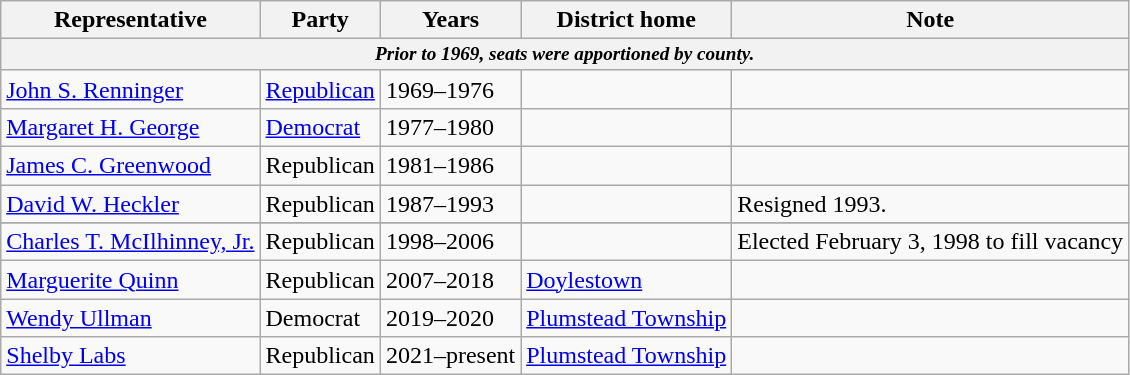<table class=wikitable>
<tr valign=bottom>
<th>Representative</th>
<th>Party</th>
<th>Years</th>
<th>District home</th>
<th>Note</th>
</tr>
<tr>
<th colspan=5 style="font-size: 80%;"><em>Prior to 1969, seats were apportioned by county.</em></th>
</tr>
<tr>
<td><a href='#'>John S. Renninger</a></td>
<td><a href='#'>Republican</a></td>
<td>1969–1976</td>
<td></td>
<td></td>
</tr>
<tr>
<td><a href='#'>Margaret H. George</a></td>
<td><a href='#'>Democrat</a></td>
<td>1977–1980</td>
<td></td>
<td></td>
</tr>
<tr>
<td><a href='#'>James C. Greenwood</a></td>
<td>Republican</td>
<td>1981–1986</td>
<td></td>
<td></td>
</tr>
<tr>
<td><a href='#'>David W. Heckler</a></td>
<td>Republican</td>
<td>1987–1993</td>
<td></td>
<td>Resigned 1993.</td>
</tr>
<tr>
</tr>
<tr>
<td><a href='#'>Charles T. McIlhinney, Jr.</a></td>
<td>Republican</td>
<td>1998–2006</td>
<td></td>
<td>Elected February 3, 1998 to fill vacancy</td>
</tr>
<tr>
<td><a href='#'>Marguerite Quinn</a></td>
<td>Republican</td>
<td>2007–2018</td>
<td><a href='#'>Doylestown</a></td>
<td></td>
</tr>
<tr>
<td><a href='#'>Wendy Ullman</a></td>
<td>Democrat</td>
<td>2019–2020</td>
<td><a href='#'>Plumstead Township</a></td>
<td></td>
</tr>
<tr>
<td><a href='#'>Shelby Labs</a></td>
<td>Republican</td>
<td>2021–present</td>
<td><a href='#'>Plumstead Township</a></td>
<td></td>
</tr>
</table>
